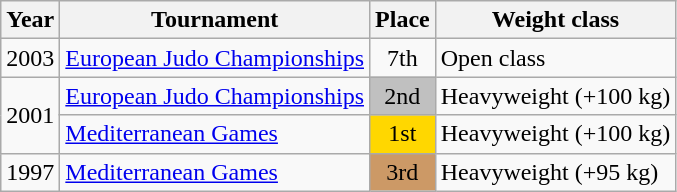<table class=wikitable>
<tr>
<th>Year</th>
<th>Tournament</th>
<th>Place</th>
<th>Weight class</th>
</tr>
<tr>
<td>2003</td>
<td><a href='#'>European Judo Championships</a></td>
<td align="center">7th</td>
<td>Open class</td>
</tr>
<tr>
<td rowspan=2>2001</td>
<td><a href='#'>European Judo Championships</a></td>
<td bgcolor="silver" align="center">2nd</td>
<td>Heavyweight (+100 kg)</td>
</tr>
<tr>
<td><a href='#'>Mediterranean Games</a></td>
<td bgcolor="gold" align="center">1st</td>
<td>Heavyweight (+100 kg)</td>
</tr>
<tr>
<td>1997</td>
<td><a href='#'>Mediterranean Games</a></td>
<td bgcolor="cc9966" align="center">3rd</td>
<td>Heavyweight (+95 kg)</td>
</tr>
</table>
